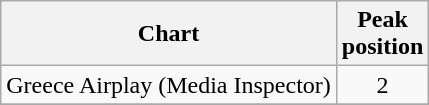<table class="wikitable sortable">
<tr>
<th>Chart</th>
<th>Peak<br>position</th>
</tr>
<tr>
<td>Greece Airplay (Media Inspector)</td>
<td align="center">2</td>
</tr>
<tr>
</tr>
</table>
